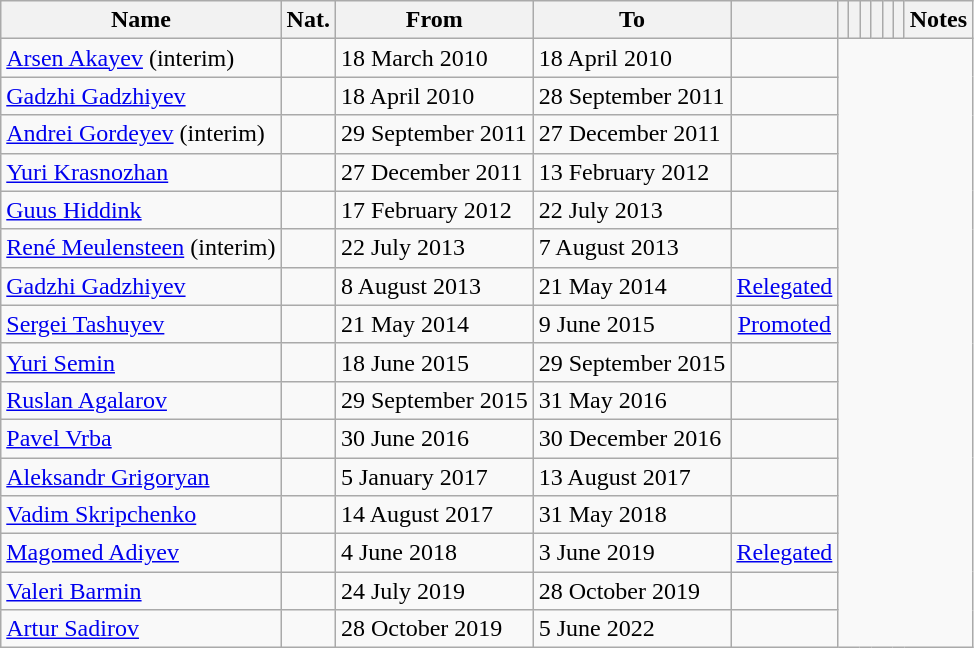<table class="wikitable sortable" style="text-align: center">
<tr>
<th>Name</th>
<th>Nat.</th>
<th class="unsortable">From</th>
<th class="unsortable">To</th>
<th></th>
<th></th>
<th></th>
<th></th>
<th></th>
<th></th>
<th></th>
<th>Notes</th>
</tr>
<tr>
<td align=left><a href='#'>Arsen Akayev</a> (interim)</td>
<td align=left></td>
<td align=left>18 March 2010</td>
<td align=left>18 April 2010<br></td>
<td></td>
</tr>
<tr>
<td align=left><a href='#'>Gadzhi Gadzhiyev</a></td>
<td align=left></td>
<td align=left>18 April 2010</td>
<td align=left>28 September 2011<br></td>
<td></td>
</tr>
<tr>
<td align=left><a href='#'>Andrei Gordeyev</a> (interim)</td>
<td align=left></td>
<td align=left>29 September 2011</td>
<td align=left>27 December 2011<br></td>
<td></td>
</tr>
<tr>
<td align=left><a href='#'>Yuri Krasnozhan</a></td>
<td align=left></td>
<td align=left>27 December 2011</td>
<td align=left>13 February 2012<br></td>
<td></td>
</tr>
<tr>
<td align=left><a href='#'>Guus Hiddink</a></td>
<td align=left></td>
<td align=left>17 February 2012</td>
<td align=left>22 July 2013<br></td>
<td></td>
</tr>
<tr>
<td align=left><a href='#'>René Meulensteen</a> (interim)</td>
<td align=left></td>
<td align=left>22 July 2013</td>
<td align=left>7 August 2013<br></td>
<td></td>
</tr>
<tr>
<td align=left><a href='#'>Gadzhi Gadzhiyev</a></td>
<td align=left></td>
<td align=left>8 August 2013</td>
<td align=left>21 May 2014<br></td>
<td><a href='#'>Relegated</a></td>
</tr>
<tr>
<td align=left><a href='#'>Sergei Tashuyev</a></td>
<td align=left></td>
<td align=left>21 May 2014</td>
<td align=left>9 June 2015<br></td>
<td><a href='#'>Promoted</a></td>
</tr>
<tr>
<td align=left><a href='#'>Yuri Semin</a></td>
<td align=left></td>
<td align=left>18 June 2015</td>
<td align=left>29 September 2015<br></td>
<td></td>
</tr>
<tr>
<td align=left><a href='#'>Ruslan Agalarov</a></td>
<td align=left></td>
<td align=left>29 September 2015</td>
<td align=left>31 May 2016<br></td>
<td></td>
</tr>
<tr>
<td align=left><a href='#'>Pavel Vrba</a></td>
<td align=left></td>
<td align=left>30 June 2016</td>
<td align=left>30 December 2016<br></td>
<td></td>
</tr>
<tr>
<td align=left><a href='#'>Aleksandr Grigoryan</a></td>
<td align=left></td>
<td align=left>5 January 2017</td>
<td align=left>13 August 2017<br></td>
<td></td>
</tr>
<tr>
<td align=left><a href='#'>Vadim Skripchenko</a></td>
<td align=left></td>
<td align=left>14 August 2017</td>
<td align=left>31 May 2018<br></td>
<td></td>
</tr>
<tr>
<td align=left><a href='#'>Magomed Adiyev</a></td>
<td align=left></td>
<td align=left>4 June 2018</td>
<td align=left>3 June 2019<br></td>
<td><a href='#'>Relegated</a></td>
</tr>
<tr>
<td align=left><a href='#'>Valeri Barmin</a></td>
<td align=left></td>
<td align=left>24 July 2019</td>
<td align=left>28 October 2019<br></td>
<td></td>
</tr>
<tr>
<td align=left><a href='#'>Artur Sadirov</a></td>
<td align=left></td>
<td align=left>28 October 2019</td>
<td align=left>5 June 2022<br></td>
<td></td>
</tr>
</table>
